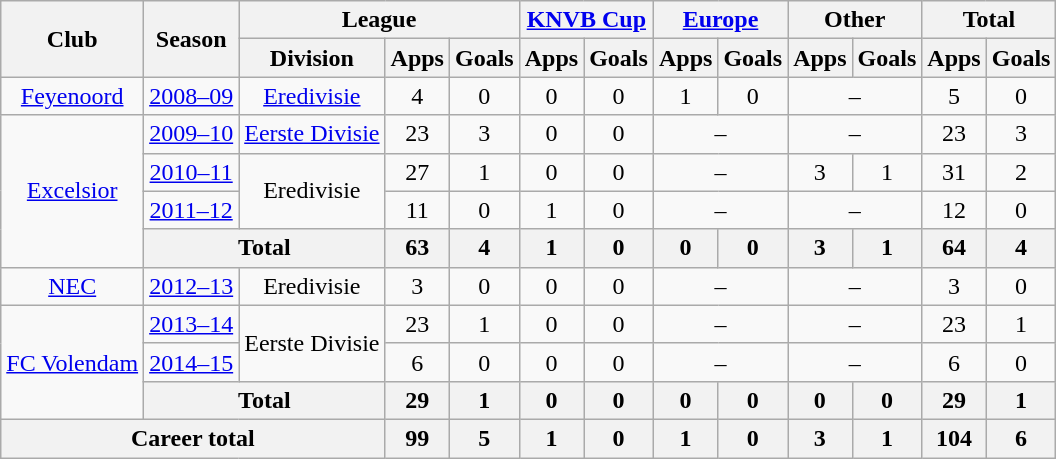<table class="wikitable" style="text-align:center">
<tr>
<th rowspan="2">Club</th>
<th rowspan="2">Season</th>
<th colspan="3">League</th>
<th colspan="2"><a href='#'>KNVB Cup</a></th>
<th colspan="2"><a href='#'>Europe</a></th>
<th colspan="2">Other</th>
<th colspan="2">Total</th>
</tr>
<tr>
<th>Division</th>
<th>Apps</th>
<th>Goals</th>
<th>Apps</th>
<th>Goals</th>
<th>Apps</th>
<th>Goals</th>
<th>Apps</th>
<th>Goals</th>
<th>Apps</th>
<th>Goals</th>
</tr>
<tr>
<td><a href='#'>Feyenoord</a></td>
<td><a href='#'>2008–09</a></td>
<td><a href='#'>Eredivisie</a></td>
<td>4</td>
<td>0</td>
<td>0</td>
<td>0</td>
<td>1</td>
<td>0</td>
<td colspan="2">–</td>
<td>5</td>
<td>0</td>
</tr>
<tr>
<td rowspan="4"><a href='#'>Excelsior</a></td>
<td><a href='#'>2009–10</a></td>
<td><a href='#'>Eerste Divisie</a></td>
<td>23</td>
<td>3</td>
<td>0</td>
<td>0</td>
<td colspan="2">–</td>
<td colspan="2">–</td>
<td>23</td>
<td>3</td>
</tr>
<tr>
<td><a href='#'>2010–11</a></td>
<td rowspan="2">Eredivisie</td>
<td>27</td>
<td>1</td>
<td>0</td>
<td>0</td>
<td colspan="2">–</td>
<td>3</td>
<td>1</td>
<td>31</td>
<td>2</td>
</tr>
<tr>
<td><a href='#'>2011–12</a></td>
<td>11</td>
<td>0</td>
<td>1</td>
<td>0</td>
<td colspan="2">–</td>
<td colspan="2">–</td>
<td>12</td>
<td>0</td>
</tr>
<tr>
<th colspan="2">Total</th>
<th>63</th>
<th>4</th>
<th>1</th>
<th>0</th>
<th>0</th>
<th>0</th>
<th>3</th>
<th>1</th>
<th>64</th>
<th>4</th>
</tr>
<tr>
<td><a href='#'>NEC</a></td>
<td><a href='#'>2012–13</a></td>
<td>Eredivisie</td>
<td>3</td>
<td>0</td>
<td>0</td>
<td>0</td>
<td colspan="2">–</td>
<td colspan="2">–</td>
<td>3</td>
<td>0</td>
</tr>
<tr>
<td rowspan="3"><a href='#'>FC Volendam</a></td>
<td><a href='#'>2013–14</a></td>
<td rowspan="2">Eerste Divisie</td>
<td>23</td>
<td>1</td>
<td>0</td>
<td>0</td>
<td colspan="2">–</td>
<td colspan="2">–</td>
<td>23</td>
<td>1</td>
</tr>
<tr>
<td><a href='#'>2014–15</a></td>
<td>6</td>
<td>0</td>
<td>0</td>
<td>0</td>
<td colspan="2">–</td>
<td colspan="2">–</td>
<td>6</td>
<td>0</td>
</tr>
<tr>
<th colspan="2">Total</th>
<th>29</th>
<th>1</th>
<th>0</th>
<th>0</th>
<th>0</th>
<th>0</th>
<th>0</th>
<th>0</th>
<th>29</th>
<th>1</th>
</tr>
<tr>
<th colspan="3">Career total</th>
<th>99</th>
<th>5</th>
<th>1</th>
<th>0</th>
<th>1</th>
<th>0</th>
<th>3</th>
<th>1</th>
<th>104</th>
<th>6</th>
</tr>
</table>
